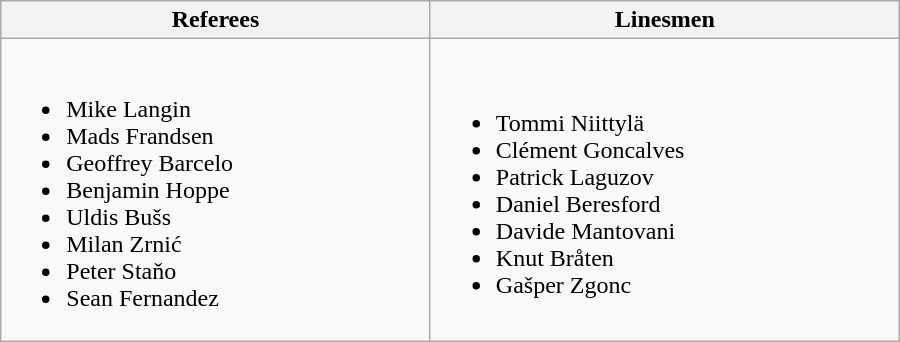<table class="wikitable" width=600px>
<tr>
<th>Referees</th>
<th>Linesmen</th>
</tr>
<tr>
<td><br><ul><li> Mike Langin</li><li> Mads Frandsen</li><li> Geoffrey Barcelo</li><li> Benjamin Hoppe</li><li> Uldis Bušs</li><li> Milan Zrnić</li><li> Peter Staňo</li><li> Sean Fernandez</li></ul></td>
<td><br><ul><li> Tommi Niittylä</li><li> Clément Goncalves</li><li> Patrick Laguzov</li><li> Daniel Beresford</li><li> Davide Mantovani</li><li> Knut Bråten</li><li> Gašper Zgonc</li></ul></td>
</tr>
</table>
